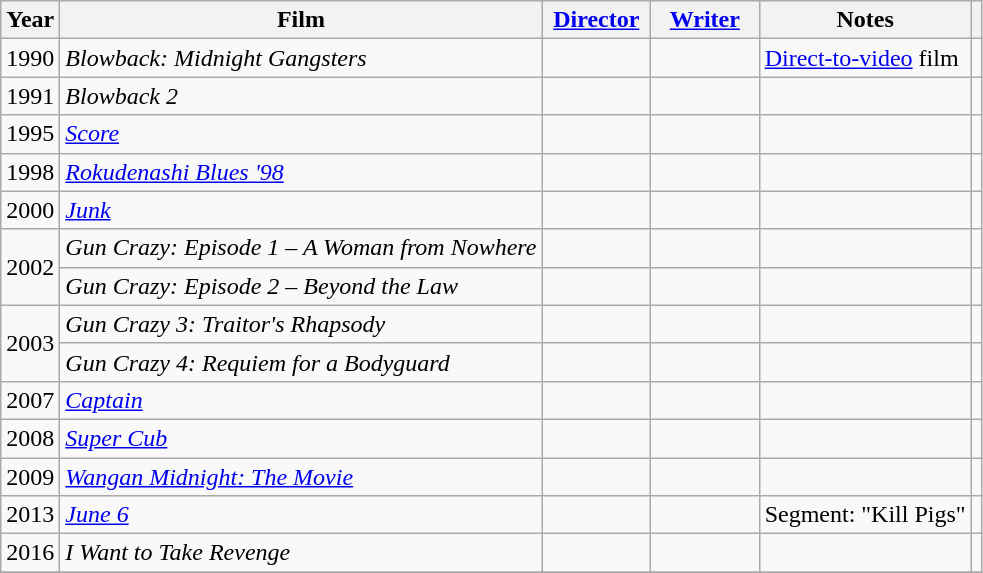<table class="wikitable sortable">
<tr>
<th>Year</th>
<th>Film</th>
<th width="65"><a href='#'>Director</a></th>
<th width="65"><a href='#'>Writer</a></th>
<th class=unsortable>Notes</th>
<th class=unsortable></th>
</tr>
<tr>
<td>1990</td>
<td><em>Blowback: Midnight Gangsters</em></td>
<td></td>
<td></td>
<td><a href='#'>Direct-to-video</a> film</td>
<td></td>
</tr>
<tr>
<td>1991</td>
<td><em>Blowback 2</em></td>
<td></td>
<td></td>
<td></td>
<td></td>
</tr>
<tr>
<td>1995</td>
<td><em><a href='#'>Score</a></em></td>
<td></td>
<td></td>
<td></td>
<td></td>
</tr>
<tr>
<td>1998</td>
<td><em><a href='#'>Rokudenashi Blues '98</a></em></td>
<td></td>
<td></td>
<td></td>
<td></td>
</tr>
<tr>
<td>2000</td>
<td><em><a href='#'>Junk</a></em></td>
<td></td>
<td></td>
<td></td>
<td></td>
</tr>
<tr>
<td rowspan=2>2002</td>
<td><em>Gun Crazy: Episode 1 – A Woman from Nowhere</em></td>
<td></td>
<td></td>
<td></td>
<td></td>
</tr>
<tr>
<td><em>Gun Crazy: Episode 2 – Beyond the Law</em></td>
<td></td>
<td></td>
<td></td>
<td></td>
</tr>
<tr>
<td rowspan=2>2003</td>
<td><em>Gun Crazy 3: Traitor's Rhapsody</em></td>
<td></td>
<td></td>
<td></td>
<td></td>
</tr>
<tr>
<td><em>Gun Crazy 4: Requiem for a Bodyguard</em></td>
<td></td>
<td></td>
<td></td>
<td></td>
</tr>
<tr>
<td>2007</td>
<td><em><a href='#'>Captain</a></em></td>
<td></td>
<td></td>
<td></td>
<td></td>
</tr>
<tr>
<td>2008</td>
<td><em><a href='#'>Super Cub</a></em></td>
<td></td>
<td></td>
<td></td>
<td></td>
</tr>
<tr>
<td>2009</td>
<td><em><a href='#'>Wangan Midnight: The Movie</a></em></td>
<td></td>
<td></td>
<td></td>
<td></td>
</tr>
<tr>
<td>2013</td>
<td><em><a href='#'>June 6</a></em></td>
<td></td>
<td></td>
<td>Segment: "Kill Pigs"</td>
<td></td>
</tr>
<tr>
<td>2016</td>
<td><em>I Want to Take Revenge</em></td>
<td></td>
<td></td>
<td></td>
<td></td>
</tr>
<tr>
</tr>
</table>
